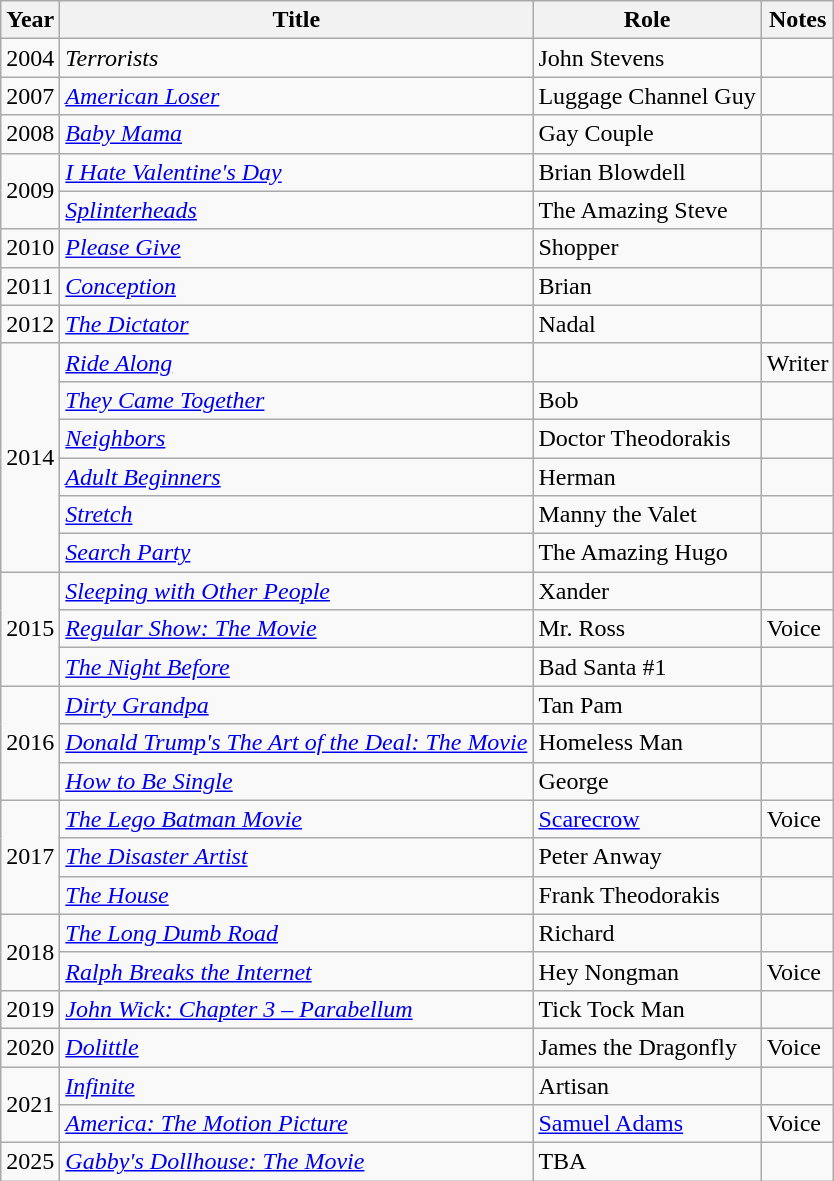<table class="wikitable sortable">
<tr>
<th>Year</th>
<th>Title</th>
<th>Role</th>
<th>Notes</th>
</tr>
<tr>
<td>2004</td>
<td><em>Terrorists</em></td>
<td>John Stevens</td>
<td></td>
</tr>
<tr>
<td>2007</td>
<td><em><a href='#'>American Loser</a></em></td>
<td>Luggage Channel Guy</td>
<td></td>
</tr>
<tr>
<td>2008</td>
<td><em><a href='#'>Baby Mama</a></em></td>
<td>Gay Couple</td>
<td></td>
</tr>
<tr>
<td rowspan=2>2009</td>
<td><em><a href='#'>I Hate Valentine's Day</a></em></td>
<td>Brian Blowdell</td>
<td></td>
</tr>
<tr>
<td><em><a href='#'>Splinterheads</a></em></td>
<td>The Amazing Steve</td>
<td></td>
</tr>
<tr>
<td>2010</td>
<td><em><a href='#'>Please Give</a></em></td>
<td>Shopper</td>
<td></td>
</tr>
<tr>
<td>2011</td>
<td><em><a href='#'>Conception</a></em></td>
<td>Brian</td>
<td></td>
</tr>
<tr>
<td>2012</td>
<td><em><a href='#'>The Dictator</a></em></td>
<td>Nadal</td>
<td></td>
</tr>
<tr>
<td rowspan=6>2014</td>
<td><em><a href='#'>Ride Along</a></em></td>
<td></td>
<td>Writer</td>
</tr>
<tr>
<td><em><a href='#'>They Came Together</a></em></td>
<td>Bob</td>
<td></td>
</tr>
<tr>
<td><em><a href='#'>Neighbors</a></em></td>
<td>Doctor Theodorakis</td>
<td></td>
</tr>
<tr>
<td><em><a href='#'>Adult Beginners</a></em></td>
<td>Herman</td>
<td></td>
</tr>
<tr>
<td><em><a href='#'>Stretch</a></em></td>
<td>Manny the Valet</td>
<td></td>
</tr>
<tr>
<td><em><a href='#'>Search Party</a></em></td>
<td>The Amazing Hugo</td>
<td></td>
</tr>
<tr>
<td rowspan=3>2015</td>
<td><em><a href='#'>Sleeping with Other People</a></em></td>
<td>Xander</td>
<td></td>
</tr>
<tr>
<td><em><a href='#'>Regular Show: The Movie</a></em></td>
<td>Mr. Ross</td>
<td>Voice</td>
</tr>
<tr>
<td><em><a href='#'>The Night Before</a></em></td>
<td>Bad Santa #1</td>
<td></td>
</tr>
<tr>
<td rowspan=3>2016</td>
<td><em><a href='#'>Dirty Grandpa</a></em></td>
<td>Tan Pam</td>
<td></td>
</tr>
<tr>
<td><em><a href='#'>Donald Trump's The Art of the Deal: The Movie</a></em></td>
<td>Homeless Man</td>
<td></td>
</tr>
<tr>
<td><em><a href='#'>How to Be Single</a></em></td>
<td>George</td>
<td></td>
</tr>
<tr>
<td rowspan=3>2017</td>
<td><em><a href='#'>The Lego Batman Movie</a></em></td>
<td><a href='#'>Scarecrow</a></td>
<td>Voice</td>
</tr>
<tr>
<td><em><a href='#'>The Disaster Artist</a></em></td>
<td>Peter Anway</td>
<td></td>
</tr>
<tr>
<td><em><a href='#'>The House</a></em></td>
<td>Frank Theodorakis</td>
<td></td>
</tr>
<tr>
<td rowspan=2>2018</td>
<td><em><a href='#'>The Long Dumb Road</a></em></td>
<td>Richard</td>
<td></td>
</tr>
<tr>
<td><em><a href='#'>Ralph Breaks the Internet</a></em></td>
<td>Hey Nongman</td>
<td>Voice</td>
</tr>
<tr>
<td>2019</td>
<td><em><a href='#'>John Wick: Chapter 3 – Parabellum</a></em></td>
<td>Tick Tock Man</td>
<td></td>
</tr>
<tr>
<td>2020</td>
<td><em><a href='#'>Dolittle</a></em></td>
<td>James the Dragonfly</td>
<td>Voice</td>
</tr>
<tr>
<td rowspan=2>2021</td>
<td><em><a href='#'>Infinite</a></em></td>
<td>Artisan</td>
<td></td>
</tr>
<tr>
<td><em><a href='#'>America: The Motion Picture</a></em></td>
<td><a href='#'>Samuel Adams</a></td>
<td>Voice</td>
</tr>
<tr>
<td>2025</td>
<td><em><a href='#'>Gabby's Dollhouse: The Movie</a></em></td>
<td>TBA</td>
<td></td>
</tr>
</table>
